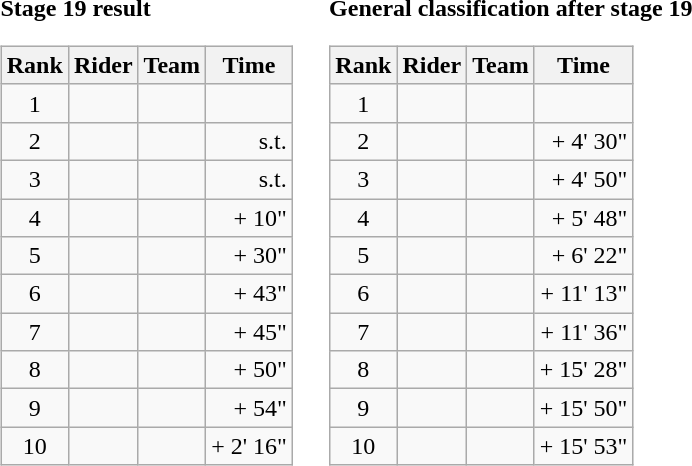<table>
<tr>
<td><strong>Stage 19 result</strong><br><table class="wikitable">
<tr>
<th scope="col">Rank</th>
<th scope="col">Rider</th>
<th scope="col">Team</th>
<th scope="col">Time</th>
</tr>
<tr>
<td style="text-align:center;">1</td>
<td></td>
<td></td>
<td style="text-align:right;"></td>
</tr>
<tr>
<td style="text-align:center;">2</td>
<td></td>
<td></td>
<td style="text-align:right;">s.t.</td>
</tr>
<tr>
<td style="text-align:center;">3</td>
<td></td>
<td></td>
<td style="text-align:right;">s.t.</td>
</tr>
<tr>
<td style="text-align:center;">4</td>
<td></td>
<td></td>
<td style="text-align:right;">+ 10"</td>
</tr>
<tr>
<td style="text-align:center;">5</td>
<td></td>
<td></td>
<td style="text-align:right;">+ 30"</td>
</tr>
<tr>
<td style="text-align:center;">6</td>
<td></td>
<td></td>
<td style="text-align:right;">+ 43"</td>
</tr>
<tr>
<td style="text-align:center;">7</td>
<td></td>
<td></td>
<td style="text-align:right;">+ 45"</td>
</tr>
<tr>
<td style="text-align:center;">8</td>
<td></td>
<td></td>
<td style="text-align:right;">+ 50"</td>
</tr>
<tr>
<td style="text-align:center;">9</td>
<td></td>
<td></td>
<td style="text-align:right;">+ 54"</td>
</tr>
<tr>
<td style="text-align:center;">10</td>
<td></td>
<td></td>
<td style="text-align:right;">+ 2' 16"</td>
</tr>
</table>
</td>
<td></td>
<td><strong>General classification after stage 19</strong><br><table class="wikitable">
<tr>
<th scope="col">Rank</th>
<th scope="col">Rider</th>
<th scope="col">Team</th>
<th scope="col">Time</th>
</tr>
<tr>
<td style="text-align:center;">1</td>
<td></td>
<td></td>
<td style="text-align:right;"></td>
</tr>
<tr>
<td style="text-align:center;">2</td>
<td></td>
<td></td>
<td style="text-align:right;">+ 4' 30"</td>
</tr>
<tr>
<td style="text-align:center;">3</td>
<td></td>
<td></td>
<td style="text-align:right;">+ 4' 50"</td>
</tr>
<tr>
<td style="text-align:center;">4</td>
<td></td>
<td></td>
<td style="text-align:right;">+ 5' 48"</td>
</tr>
<tr>
<td style="text-align:center;">5</td>
<td></td>
<td></td>
<td style="text-align:right;">+ 6' 22"</td>
</tr>
<tr>
<td style="text-align:center;">6</td>
<td></td>
<td></td>
<td style="text-align:right;">+ 11' 13"</td>
</tr>
<tr>
<td style="text-align:center;">7</td>
<td></td>
<td></td>
<td style="text-align:right;">+ 11' 36"</td>
</tr>
<tr>
<td style="text-align:center;">8</td>
<td></td>
<td></td>
<td style="text-align:right;">+ 15' 28"</td>
</tr>
<tr>
<td style="text-align:center;">9</td>
<td></td>
<td></td>
<td style="text-align:right;">+ 15' 50"</td>
</tr>
<tr>
<td style="text-align:center;">10</td>
<td></td>
<td></td>
<td style="text-align:right;">+ 15' 53"</td>
</tr>
</table>
</td>
</tr>
</table>
